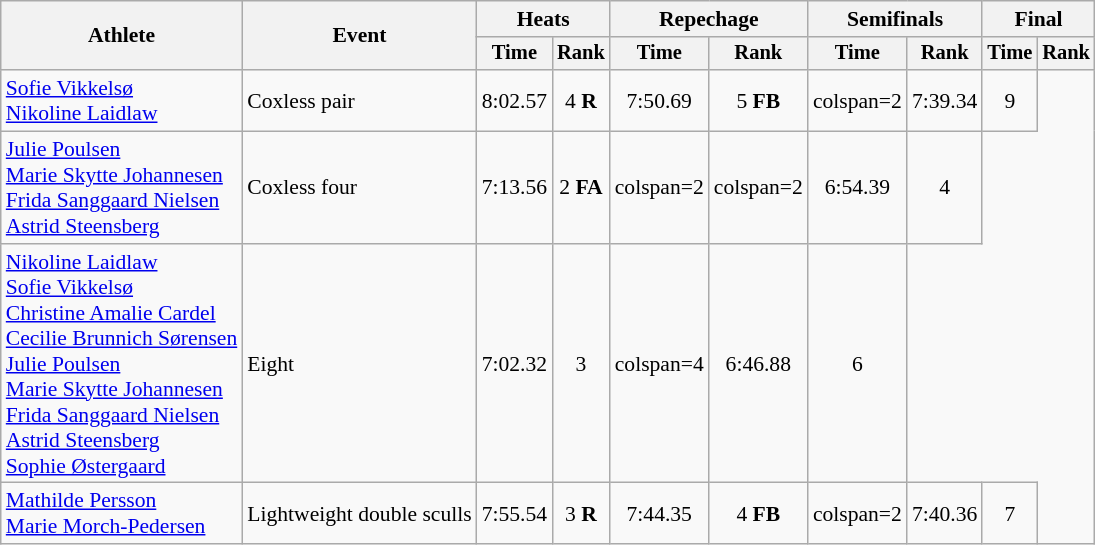<table class="wikitable" style="font-size:90%">
<tr>
<th rowspan="2">Athlete</th>
<th rowspan="2">Event</th>
<th colspan="2">Heats</th>
<th colspan="2">Repechage</th>
<th colspan="2">Semifinals</th>
<th colspan="2">Final</th>
</tr>
<tr style="font-size:95%">
<th>Time</th>
<th>Rank</th>
<th>Time</th>
<th>Rank</th>
<th>Time</th>
<th>Rank</th>
<th>Time</th>
<th>Rank</th>
</tr>
<tr align=center>
<td align=left><a href='#'>Sofie Vikkelsø</a><br><a href='#'>Nikoline Laidlaw</a></td>
<td align=left>Coxless pair</td>
<td>8:02.57</td>
<td>4 <strong>R</strong></td>
<td>7:50.69</td>
<td>5 <strong>FB</strong></td>
<td>colspan=2</td>
<td>7:39.34</td>
<td>9</td>
</tr>
<tr align=center>
<td align=left><a href='#'>Julie Poulsen</a><br><a href='#'>Marie Skytte Johannesen</a><br><a href='#'>Frida Sanggaard Nielsen</a><br><a href='#'>Astrid Steensberg</a></td>
<td align=left>Coxless four</td>
<td>7:13.56</td>
<td>2 <strong>FA</strong></td>
<td>colspan=2</td>
<td>colspan=2</td>
<td>6:54.39</td>
<td>4</td>
</tr>
<tr align=center>
<td align=left><a href='#'>Nikoline Laidlaw</a><br><a href='#'>Sofie Vikkelsø</a><br><a href='#'>Christine Amalie Cardel</a><br><a href='#'>Cecilie Brunnich Sørensen</a><br><a href='#'>Julie Poulsen</a><br><a href='#'>Marie Skytte Johannesen</a><br><a href='#'>Frida Sanggaard Nielsen</a><br><a href='#'>Astrid Steensberg</a><br><a href='#'>Sophie Østergaard</a></td>
<td align=left>Eight</td>
<td>7:02.32</td>
<td>3</td>
<td>colspan=4</td>
<td>6:46.88</td>
<td>6</td>
</tr>
<tr align=center>
<td align=left><a href='#'>Mathilde Persson</a><br><a href='#'>Marie Morch-Pedersen</a></td>
<td align=left>Lightweight double sculls</td>
<td>7:55.54</td>
<td>3 <strong>R</strong></td>
<td>7:44.35</td>
<td>4 <strong>FB</strong></td>
<td>colspan=2</td>
<td>7:40.36</td>
<td>7</td>
</tr>
</table>
